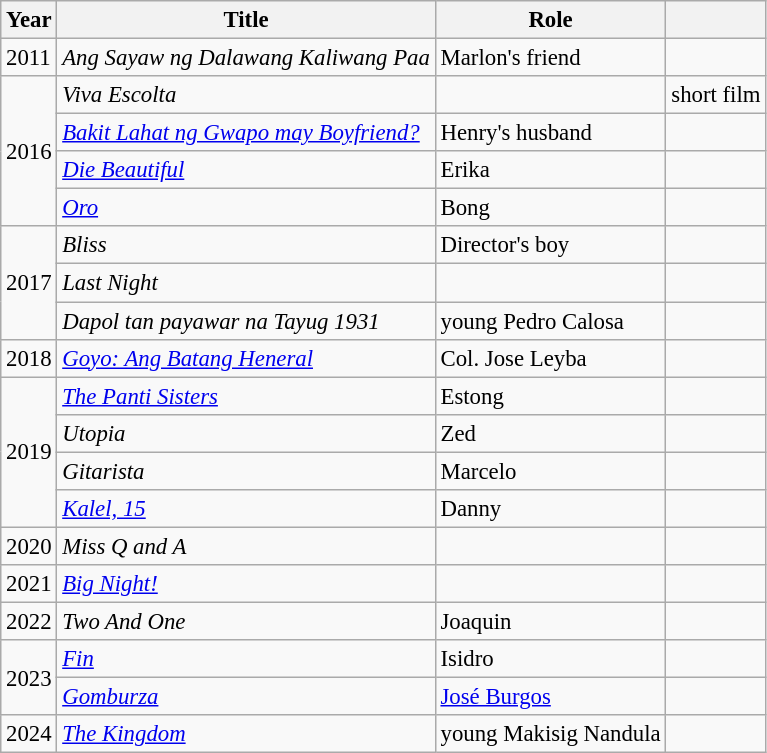<table class="wikitable" style="font-size: 95%;">
<tr>
<th>Year</th>
<th>Title</th>
<th>Role</th>
<th></th>
</tr>
<tr>
<td>2011</td>
<td><em>Ang Sayaw ng Dalawang Kaliwang Paa</em></td>
<td>Marlon's friend</td>
<td></td>
</tr>
<tr>
<td rowspan=4>2016</td>
<td><em>Viva Escolta</em></td>
<td></td>
<td>short film</td>
</tr>
<tr>
<td><em><a href='#'>Bakit Lahat ng Gwapo may Boyfriend?</a></em></td>
<td>Henry's husband</td>
<td></td>
</tr>
<tr>
<td><em><a href='#'>Die Beautiful</a></em></td>
<td>Erika</td>
<td></td>
</tr>
<tr>
<td><em><a href='#'>Oro</a></em></td>
<td>Bong</td>
<td></td>
</tr>
<tr>
<td rowspan=3>2017</td>
<td><em>Bliss</em></td>
<td>Director's boy</td>
<td></td>
</tr>
<tr>
<td><em>Last Night</em></td>
<td></td>
<td></td>
</tr>
<tr>
<td><em>Dapol tan payawar na Tayug 1931</em></td>
<td>young Pedro Calosa</td>
<td></td>
</tr>
<tr>
<td>2018</td>
<td><em><a href='#'>Goyo: Ang Batang Heneral</a></em></td>
<td>Col. Jose Leyba</td>
<td></td>
</tr>
<tr>
<td rowspan=4>2019</td>
<td><em><a href='#'>The Panti Sisters</a></em></td>
<td>Estong</td>
<td></td>
</tr>
<tr>
<td><em>Utopia</em></td>
<td>Zed</td>
<td></td>
</tr>
<tr>
<td><em>Gitarista</em></td>
<td>Marcelo</td>
<td></td>
</tr>
<tr>
<td><em><a href='#'>Kalel, 15</a></em></td>
<td>Danny</td>
<td></td>
</tr>
<tr>
<td>2020</td>
<td><em>Miss Q and A</em></td>
<td></td>
<td></td>
</tr>
<tr>
<td>2021</td>
<td><em><a href='#'>Big Night!</a></em></td>
<td></td>
<td></td>
</tr>
<tr>
<td>2022</td>
<td><em>Two And One</em></td>
<td>Joaquin</td>
<td></td>
</tr>
<tr>
<td rowspan=2>2023</td>
<td><em><a href='#'>Fin</a></em></td>
<td>Isidro</td>
<td></td>
</tr>
<tr>
<td><em><a href='#'>Gomburza</a></em></td>
<td><a href='#'>José Burgos</a></td>
<td></td>
</tr>
<tr>
<td>2024</td>
<td><em><a href='#'>The Kingdom</a></em></td>
<td>young Makisig Nandula</td>
<td></td>
</tr>
</table>
